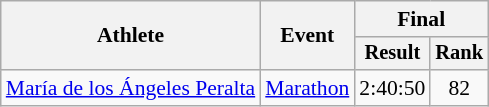<table class="wikitable" style="font-size:90%">
<tr>
<th rowspan="2">Athlete</th>
<th rowspan="2">Event</th>
<th colspan="2">Final</th>
</tr>
<tr style="font-size:95%">
<th>Result</th>
<th>Rank</th>
</tr>
<tr align=center>
<td align=left><a href='#'>María de los Ángeles Peralta</a></td>
<td align=left><a href='#'>Marathon</a></td>
<td>2:40:50</td>
<td>82</td>
</tr>
</table>
